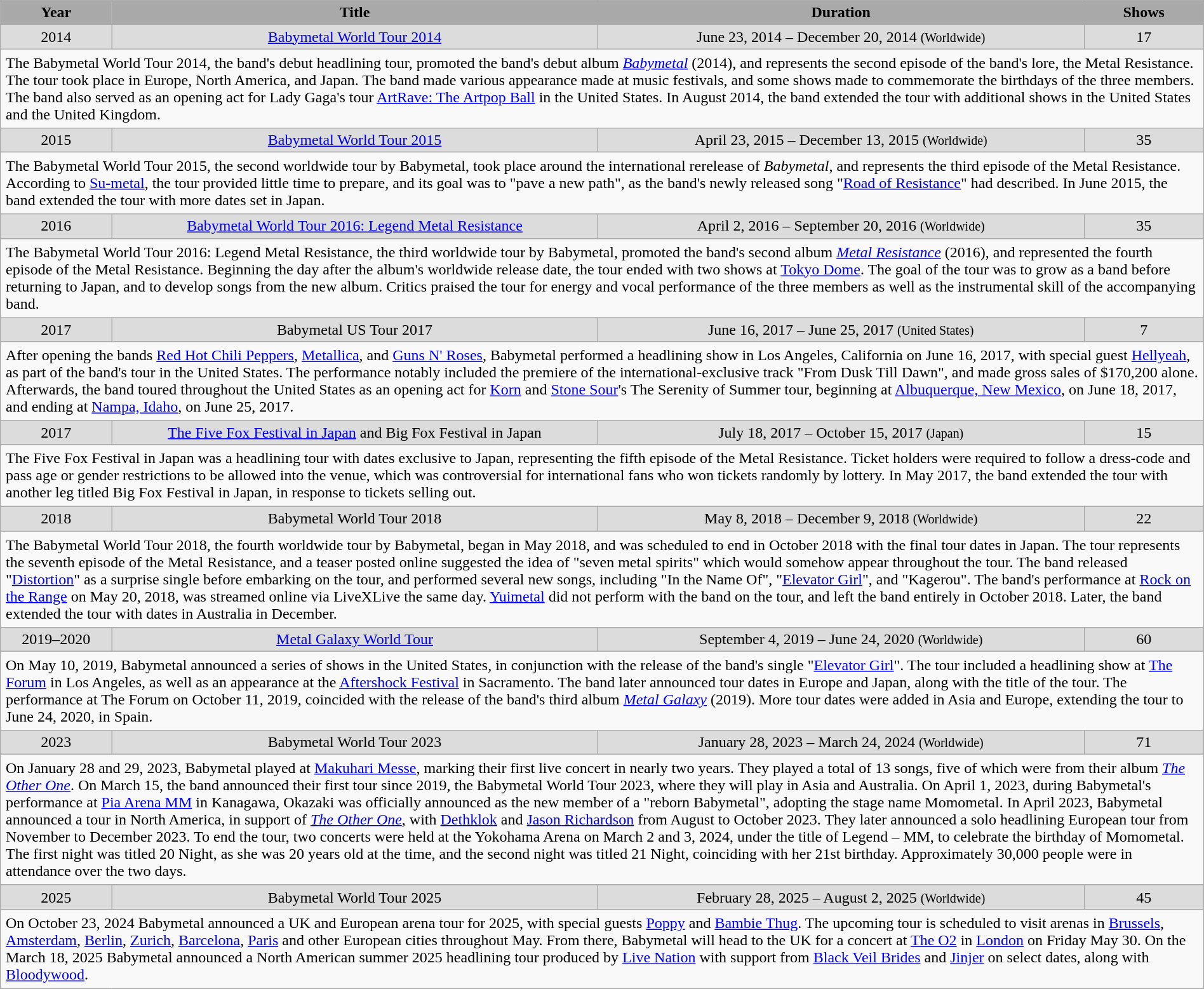<table class="wikitable" style="width:100%;">
<tr>
<th style="width:20px; background:darkGrey;">Year</th>
<th style="width:200px; background:darkGrey;">Title</th>
<th style="width:200px; background:darkGrey;">Duration</th>
<th style="width:20px; background:darkGrey;">Shows</th>
</tr>
<tr style="text-align:center; background:#dcdcdc;">
<td>2014</td>
<td style="background:#dcdcdc; text-align:center;"><a href='#'>Babymetal World Tour 2014</a></td>
<td style="background:#dcdcdc; text-align:center;">June 23, 2014 – December 20, 2014 <small>(Worldwide)</small></td>
<td style="background:#dcdcdc; text-align:center;">17</td>
</tr>
<tr>
<td colspan="14" style="border-bottom-width:1px; padding:5px;">The Babymetal World Tour 2014, the band's debut headlining tour, promoted the band's debut album <em><a href='#'>Babymetal</a></em> (2014), and represents the second episode of the band's lore, the Metal Resistance. The tour took place in Europe, North America, and Japan. The band made various appearance made at music festivals, and some shows made to commemorate the birthdays of the three members. The band also served as an opening act for Lady Gaga's tour <a href='#'>ArtRave: The Artpop Ball</a> in the United States. In August 2014, the band extended the tour with additional shows in the United States and the United Kingdom.</td>
</tr>
<tr style="text-align:center; background:#dcdcdc;">
<td>2015</td>
<td style="background:#dcdcdc; text-align:center;"><a href='#'>Babymetal World Tour 2015</a></td>
<td style="background:#dcdcdc; text-align:center;">April 23, 2015 – December 13, 2015 <small>(Worldwide)</small></td>
<td style="background:#dcdcdc; text-align:center;">35</td>
</tr>
<tr>
<td colspan="14" style="border-bottom-width:1px; padding:5px;">The Babymetal World Tour 2015, the second worldwide tour by Babymetal, took place around the international rerelease of <em>Babymetal</em>, and represents the third episode of the Metal Resistance. According to <a href='#'>Su-metal</a>, the tour provided little time to prepare, and its goal was to "pave a new path", as the band's newly released song "<a href='#'>Road of Resistance</a>" had described. In June 2015, the band extended the tour with more dates set in Japan.</td>
</tr>
<tr style="text-align:center; background:#dcdcdc;">
<td>2016</td>
<td style="background:#dcdcdc; text-align:center;"><a href='#'>Babymetal World Tour 2016: Legend Metal Resistance</a></td>
<td style="background:#dcdcdc; text-align:center;">April 2, 2016 – September 20, 2016 <small>(Worldwide)</small></td>
<td style="background:#dcdcdc; text-align:center;">35</td>
</tr>
<tr>
<td colspan="14" style="border-bottom-width:1px; padding:5px;">The Babymetal World Tour 2016: Legend Metal Resistance, the third worldwide tour by Babymetal, promoted the band's second album <em><a href='#'>Metal Resistance</a></em> (2016), and represented the fourth episode of the Metal Resistance. Beginning the day after the album's worldwide release date, the tour ended with two shows at <a href='#'>Tokyo Dome</a>. The goal of the tour was to grow as a band before returning to Japan, and to develop songs from the new album. Critics praised the tour for energy and vocal performance of the three members as well as the instrumental skill of the accompanying band.</td>
</tr>
<tr style="text-align:center; background:#dcdcdc;">
<td>2017</td>
<td style="background:#dcdcdc; text-align:center;">Babymetal US Tour 2017</td>
<td style="background:#dcdcdc; text-align:center;">June 16, 2017 – June 25, 2017 <small>(United States)</small></td>
<td style="background:#dcdcdc; text-align:center;">7</td>
</tr>
<tr>
<td colspan="14" style="border-bottom-width:1px; padding:5px;">After opening the bands <a href='#'>Red Hot Chili Peppers</a>, <a href='#'>Metallica</a>, and <a href='#'>Guns N' Roses</a>, Babymetal performed a headlining show in Los Angeles, California on June 16, 2017, with special guest <a href='#'>Hellyeah</a>, as part of the band's tour in the United States. The performance notably included the premiere of the international-exclusive track "From Dusk Till Dawn", and made gross sales of $170,200 alone. Afterwards, the band toured throughout the United States as an opening act for <a href='#'>Korn</a> and <a href='#'>Stone Sour</a>'s The Serenity of Summer tour, beginning at <a href='#'>Albuquerque, New Mexico</a>, on June 18, 2017, and ending at <a href='#'>Nampa, Idaho</a>, on June 25, 2017.</td>
</tr>
<tr style="text-align:center; background:#dcdcdc;">
<td>2017</td>
<td style="background:#dcdcdc; text-align:center;"><a href='#'>The Five Fox Festival in Japan</a> and Big Fox Festival in Japan</td>
<td style="background:#dcdcdc; text-align:center;">July 18, 2017 – October 15, 2017 <small>(Japan)</small></td>
<td style="background:#dcdcdc; text-align:center;">15</td>
</tr>
<tr>
<td colspan="14" style="border-bottom-width:1px; padding:5px;">The Five Fox Festival in Japan was a headlining tour with dates exclusive to Japan, representing the fifth episode of the Metal Resistance. Ticket holders were required to follow a dress-code and pass age or gender restrictions to be allowed into the venue, which was controversial for international fans who won tickets randomly by lottery. In May 2017, the band extended the tour with another leg titled Big Fox Festival in Japan, in response to tickets selling out.</td>
</tr>
<tr style="text-align:center; background:#dcdcdc;">
<td>2018</td>
<td style="background:#dcdcdc; text-align:center;">Babymetal World Tour 2018</td>
<td style="background:#dcdcdc; text-align:center;">May 8, 2018 – December 9, 2018 <small>(Worldwide)</small></td>
<td style="background:#dcdcdc; text-align:center;">22</td>
</tr>
<tr>
<td colspan="14" style="border-bottom-width:1px; padding:5px;">The Babymetal World Tour 2018, the fourth worldwide tour by Babymetal, began in May 2018, and was scheduled to end in October 2018 with the final tour dates in Japan. The tour represents the seventh episode of the Metal Resistance, and a teaser posted online suggested the idea of "seven metal spirits" which would somehow appear throughout the tour. The band released "<a href='#'>Distortion</a>" as a surprise single before embarking on the tour, and performed several new songs, including "In the Name Of", "<a href='#'>Elevator Girl</a>", and "Kagerou". The band's performance at <a href='#'>Rock on the Range</a> on May 20, 2018, was streamed online via LiveXLive the same day. <a href='#'>Yuimetal</a> did not perform with the band on the tour, and left the band entirely in October 2018. Later, the band extended the tour with dates in Australia in December.</td>
</tr>
<tr style="text-align:center; background:#dcdcdc;">
<td>2019–2020</td>
<td style="background:#dcdcdc; text-align:center;"><a href='#'>Metal Galaxy World Tour</a></td>
<td style="background:#dcdcdc; text-align:center;">September 4, 2019 – June 24, 2020 <small>(Worldwide)</small></td>
<td style="background:#dcdcdc; text-align:center;">60</td>
</tr>
<tr>
<td colspan="14" style="border-bottom-width:1px; padding:5px;">On May 10, 2019, Babymetal announced a series of shows in the United States, in conjunction with the release of the band's single "<a href='#'>Elevator Girl</a>". The tour included a headlining show at <a href='#'>The Forum</a> in Los Angeles, as well as an appearance at the <a href='#'>Aftershock Festival</a> in Sacramento. The band later announced tour dates in Europe and Japan, along with the title of the tour. The performance at The Forum on October 11, 2019, coincided with the release of the band's third album <em><a href='#'>Metal Galaxy</a></em> (2019). More tour dates were added in Asia and Europe, extending the tour to June 24, 2020, in Spain.</td>
</tr>
<tr style="text-align:center; background:#dcdcdc;">
<td>2023</td>
<td style="background:#dcdcdc; text-align:center;">Babymetal World Tour 2023</td>
<td style="background:#dcdcdc; text-align:center;">January 28, 2023 – March 24, 2024 <small>(Worldwide)</small></td>
<td style="background:#dcdcdc; text-align:center;">71</td>
</tr>
<tr>
<td colspan="14" style="border-bottom-width:1px; padding:5px;">On January 28 and 29, 2023, Babymetal played at <a href='#'>Makuhari Messe</a>, marking their first live concert in nearly two years. They played a total of 13 songs, five of which were from their album <em><a href='#'>The Other One</a></em>. On March 15, the band announced their first tour since 2019, the Babymetal World Tour 2023, where they will play in Asia and Australia. On April 1, 2023, during Babymetal's performance at <a href='#'>Pia Arena MM</a> in Kanagawa, Okazaki was officially announced as the new member of a "reborn Babymetal", adopting the stage name Momometal. In April 2023, Babymetal announced a tour in North America, in support of <em><a href='#'>The Other One</a></em>, with <a href='#'>Dethklok</a> and <a href='#'>Jason Richardson</a> from August to October 2023.  They later announced a solo headlining European tour from November to December 2023. To end the tour, two concerts were held at the Yokohama Arena on March 2 and 3, 2024, under the title of Legend – MM, to celebrate the birthday of Momometal. The first night was titled 20 Night, as she was 20 years old at the time, and the second night was titled 21 Night, coinciding with her 21st birthday. Approximately 30,000 people were in attendance over the two days.</td>
</tr>
<tr style="text-align:center; background:#dcdcdc;">
<td>2025</td>
<td style="background:#dcdcdc; text-align:center;">Babymetal World Tour 2025</td>
<td style="background:#dcdcdc; text-align:center;">February 28, 2025 – August 2, 2025 <small>(Worldwide)</small></td>
<td style="background:#dcdcdc; text-align:center;">45</td>
</tr>
<tr>
<td colspan="14" style="border-bottom-width:1px; padding:5px;">On October 23, 2024 Babymetal announced a UK and European arena tour for 2025, with special guests <a href='#'>Poppy</a> and <a href='#'>Bambie Thug</a>. The upcoming tour is scheduled to visit arenas in <a href='#'>Brussels</a>, <a href='#'>Amsterdam</a>, <a href='#'>Berlin</a>, <a href='#'>Zurich</a>, <a href='#'>Barcelona</a>, <a href='#'>Paris</a> and other European cities throughout May. From there, Babymetal will head to the UK for a concert at <a href='#'>The O2</a> in <a href='#'>London</a> on Friday May 30. On the March 18, 2025 Babymetal announced a North American summer 2025 headlining tour produced by <a href='#'>Live Nation</a> with support from <a href='#'>Black Veil Brides</a> and <a href='#'>Jinjer</a> on select dates, along with <a href='#'>Bloodywood</a>.</td>
</tr>
</table>
